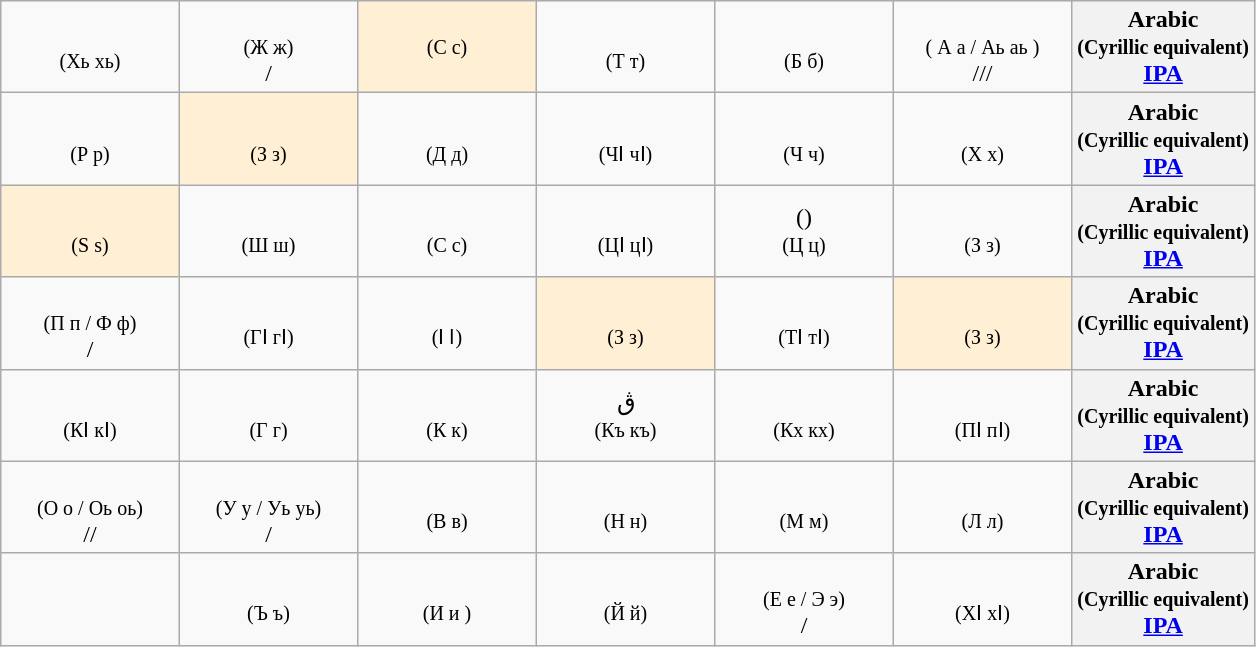<table class="wikitable Unicode" dir="rtl">
<tr>
<th>Arabic<br><small>(Cyrillic equivalent)</small><br><a href='#'>IPA</a></th>
<td style="width:7em; text-align:center; padding: 3px;"><span></span><br><small>‌( А а / Аь аь )</small><br>///</td>
<td style="width:7em; text-align:center; padding: 3px;"><span></span><br><small>‌(Б б)</small><br></td>
<td style="width:7em; text-align:center; padding: 3px;"><span></span><br><small>‌(Т т)</small><br></td>
<td style="width:7em; text-align:center; padding: 3px;" bgcolor="#FFEFD5"><span></span><br><small>‌(С с)</small><br>‍</td>
<td style="width:7em; text-align:center; padding: 3px;"><span></span><br><small>‌(Ж ж)</small><br>/</td>
<td style="width:7em; text-align:center; padding: 3px;"><span></span><br><small>‌(Хь хь)</small><br></td>
</tr>
<tr>
<th>Arabic<br><small>(Cyrillic equivalent)</small><br><a href='#'>IPA</a></th>
<td style="width:7em; text-align:center; padding: 3px;"><span></span><br><small>‌(Х х)</small><br></td>
<td style="width:7em; text-align:center; padding: 3px;"><span></span><br><small>‌(Ч ч)</small><br></td>
<td style="width:7em; text-align:center; padding: 3px;"><span></span><br><small>‌(ЧӀ чӀ)</small><br></td>
<td style="width:7em; text-align:center; padding: 3px;"><span></span><br><small>‌(Д д)</small><br></td>
<td style="width:7em; text-align:center; padding: 3px;" bgcolor="#FFEFD5"><span></span><br><small>‌(З з)</small><br></td>
<td style="width:7em; text-align:center; padding: 3px;"><span></span><br><small>‌(Р р)</small><br></td>
</tr>
<tr>
<th>Arabic<br><small>(Cyrillic equivalent)</small><br><a href='#'>IPA</a></th>
<td style="width:7em; text-align:center; padding: 3px;"><span></span><br><small>‌(З з)</small><br></td>
<td style="width:7em; text-align:center; padding: 3px;"><span></span> ()<br><small>‌(Ц ц)</small><br></td>
<td style="width:7em; text-align:center; padding: 3px;"><span></span><br><small>‌(ЦӀ цӀ)</small><br></td>
<td style="width:7em; text-align:center; padding: 3px;"><span></span><br><small>‌(С с)</small><br></td>
<td style="width:7em; text-align:center; padding: 3px;"><span></span><br><small>‌(Ш ш)</small><br></td>
<td style="width:7em; text-align:center; padding: 3px;" bgcolor="#FFEFD5"><span></span><br><small>‌(S s)</small><br></td>
</tr>
<tr>
<th>Arabic<br><small>(Cyrillic equivalent)</small><br><a href='#'>IPA</a></th>
<td style="width:7em; text-align:center; padding: 3px;" bgcolor="#FFEFD5"><span></span><br><small>‌(З з)</small><br></td>
<td style="width:7em; text-align:center; padding: 3px;"><span></span><br><small>‌(ТӀ тӀ)</small><br></td>
<td style="width:7em; text-align:center; padding: 3px;" bgcolor="#FFEFD5"><span></span><br><small>‌(З з)</small><br></td>
<td style="width:7em; text-align:center; padding: 3px;"><span></span><br><small>‌(Ӏ ӏ)</small><br></td>
<td style="width:7em; text-align:center; padding: 3px;"><span></span><br><small>‌(ГӀ гӀ)</small><br></td>
<td style="width:7em; text-align:center; padding: 3px;"><span></span><br><small>‌(П п / Ф ф)</small><br>/</td>
</tr>
<tr>
<th>Arabic<br><small>(Cyrillic equivalent)</small><br><a href='#'>IPA</a></th>
<td style="width:7em; text-align:center; padding: 3px;"><span></span><br><small>‌(ПӀ пӀ)</small><br></td>
<td style="width:7em; text-align:center; padding: 3px;"><span></span><br><small>‌(Кх кх)</small><br></td>
<td style="width:7em; text-align:center; padding: 3px;">ڨ<br><small>‌(Къ къ)</small><br></td>
<td style="width:7em; text-align:center; padding: 3px;"><span></span><br><small>‌(К к)</small><br></td>
<td style="width:7em; text-align:center; padding: 3px;"><span></span><br><small>‌(Г г)</small><br></td>
<td style="width:7em; text-align:center; padding: 3px;"><span></span><br><small>‌(КӀ кӀ)</small><br></td>
</tr>
<tr>
<th>Arabic<br><small>(Cyrillic equivalent)</small><br><a href='#'>IPA</a></th>
<td style="width:7em; text-align:center; padding: 3px;"><span></span><br><small>‌(Л л)</small><br></td>
<td style="width:7em; text-align:center; padding: 3px;"><span></span><br><small>‌(М м)</small><br></td>
<td style="width:7em; text-align:center; padding: 3px;"><span></span><br><small>‌(Н н)</small><br></td>
<td style="width:7em; text-align:center; padding: 3px;"><span></span><br><small>‌(В в)</small><br></td>
<td style="width:7em; text-align:center; padding: 3px;"><span></span><br><small>‌(У у / Уь уь)</small><br>/</td>
<td style="width:7em; text-align:center; padding: 3px;"><span></span><br><small>‌(О о / Оь оь)</small><br>//</td>
</tr>
<tr>
<th>Arabic<br><small>(Cyrillic equivalent)</small><br><a href='#'>IPA</a></th>
<td style="width:7em; text-align:center; padding: 3px;"><span></span><br><small>‌(ХӀ хӀ)</small><br></td>
<td style="width:7em; text-align:center; padding: 3px;"><span></span><br><small>‌(Е е / Э э)</small><br>/</td>
<td style="width:7em; text-align:center; padding: 3px;"><span></span><br><small>‌(Й й)</small><br></td>
<td style="width:7em; text-align:center; padding: 3px;"><span></span><br><small>‌(	И и)</small><br></td>
<td style="width:7em; text-align:center; padding: 3px;"><span></span><br><small>‌(Ъ ъ)</small><br></td>
</tr>
</table>
